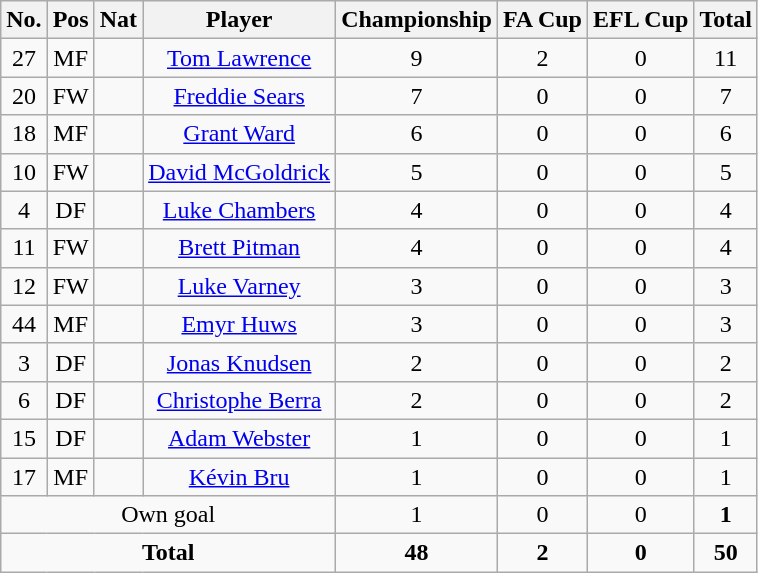<table class="wikitable" style="text-align: center;">
<tr>
<th width=0>No.</th>
<th width=0>Pos</th>
<th width=0>Nat</th>
<th width=0>Player</th>
<th width=0>Championship</th>
<th width=0>FA Cup</th>
<th width=0>EFL Cup</th>
<th width=0>Total</th>
</tr>
<tr>
<td>27</td>
<td>MF</td>
<td></td>
<td><a href='#'>Tom Lawrence</a></td>
<td>9</td>
<td>2</td>
<td>0</td>
<td>11</td>
</tr>
<tr>
<td>20</td>
<td>FW</td>
<td></td>
<td><a href='#'>Freddie Sears</a></td>
<td>7</td>
<td>0</td>
<td>0</td>
<td>7</td>
</tr>
<tr>
<td>18</td>
<td>MF</td>
<td></td>
<td><a href='#'>Grant Ward</a></td>
<td>6</td>
<td>0</td>
<td>0</td>
<td>6</td>
</tr>
<tr>
<td>10</td>
<td>FW</td>
<td></td>
<td><a href='#'>David McGoldrick</a></td>
<td>5</td>
<td>0</td>
<td>0</td>
<td>5</td>
</tr>
<tr>
<td>4</td>
<td>DF</td>
<td></td>
<td><a href='#'>Luke Chambers</a></td>
<td>4</td>
<td>0</td>
<td>0</td>
<td>4</td>
</tr>
<tr>
<td>11</td>
<td>FW</td>
<td></td>
<td><a href='#'>Brett Pitman</a></td>
<td>4</td>
<td>0</td>
<td>0</td>
<td>4</td>
</tr>
<tr>
<td>12</td>
<td>FW</td>
<td></td>
<td><a href='#'>Luke Varney</a></td>
<td>3</td>
<td>0</td>
<td>0</td>
<td>3</td>
</tr>
<tr>
<td>44</td>
<td>MF</td>
<td></td>
<td><a href='#'>Emyr Huws</a></td>
<td>3</td>
<td>0</td>
<td>0</td>
<td>3</td>
</tr>
<tr>
<td>3</td>
<td>DF</td>
<td></td>
<td><a href='#'>Jonas Knudsen</a></td>
<td>2</td>
<td>0</td>
<td>0</td>
<td>2</td>
</tr>
<tr>
<td>6</td>
<td>DF</td>
<td></td>
<td><a href='#'>Christophe Berra</a></td>
<td>2</td>
<td>0</td>
<td>0</td>
<td>2</td>
</tr>
<tr>
<td>15</td>
<td>DF</td>
<td></td>
<td><a href='#'>Adam Webster</a></td>
<td>1</td>
<td>0</td>
<td>0</td>
<td>1</td>
</tr>
<tr>
<td>17</td>
<td>MF</td>
<td></td>
<td><a href='#'>Kévin Bru</a></td>
<td>1</td>
<td>0</td>
<td>0</td>
<td>1</td>
</tr>
<tr>
<td colspan=4>Own goal</td>
<td>1</td>
<td>0</td>
<td>0</td>
<td><strong>1</strong></td>
</tr>
<tr>
<td colspan=4><strong>Total</strong></td>
<td><strong>48</strong></td>
<td><strong>2</strong></td>
<td><strong>0</strong></td>
<td><strong>50</strong></td>
</tr>
</table>
